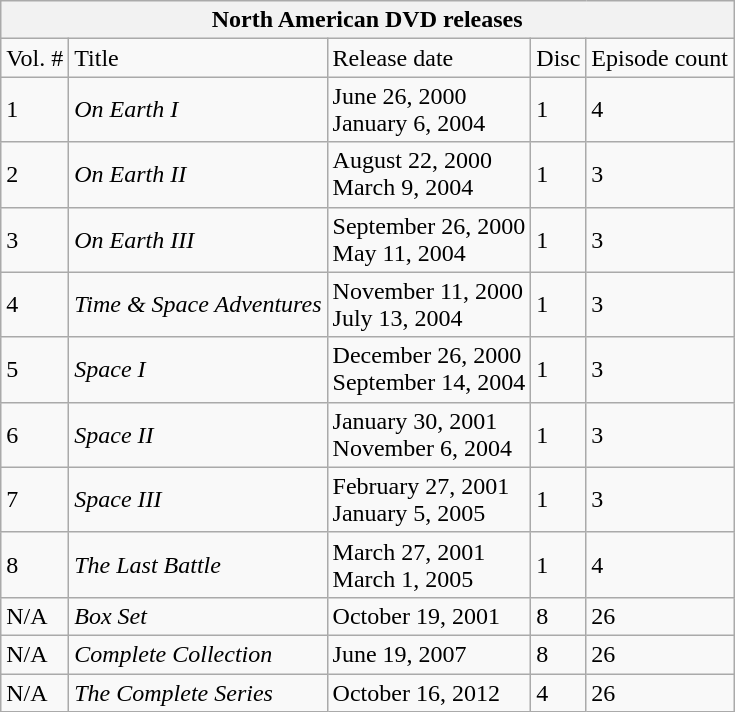<table class="wikitable">
<tr>
<th colspan="5"><strong>North American DVD releases</strong></th>
</tr>
<tr>
<td>Vol. #</td>
<td>Title</td>
<td>Release date</td>
<td>Disc</td>
<td>Episode count</td>
</tr>
<tr>
<td>1</td>
<td><em>On Earth I</em></td>
<td>June 26, 2000<br>January 6, 2004</td>
<td>1</td>
<td>4</td>
</tr>
<tr>
<td>2</td>
<td><em>On Earth II</em></td>
<td>August 22, 2000<br>March 9, 2004</td>
<td>1</td>
<td>3</td>
</tr>
<tr>
<td>3</td>
<td><em>On Earth III</em></td>
<td>September 26, 2000<br>May 11, 2004</td>
<td>1</td>
<td>3</td>
</tr>
<tr>
<td>4</td>
<td><em>Time & Space Adventures</em></td>
<td>November 11, 2000<br>July 13, 2004</td>
<td>1</td>
<td>3</td>
</tr>
<tr>
<td>5</td>
<td><em>Space I</em></td>
<td>December 26, 2000<br>September 14, 2004</td>
<td>1</td>
<td>3</td>
</tr>
<tr>
<td>6</td>
<td><em>Space II</em></td>
<td>January 30, 2001<br>November 6, 2004</td>
<td>1</td>
<td>3</td>
</tr>
<tr>
<td>7</td>
<td><em>Space III</em></td>
<td>February 27, 2001<br>January 5, 2005</td>
<td>1</td>
<td>3</td>
</tr>
<tr>
<td>8</td>
<td><em>The Last Battle</em></td>
<td>March 27, 2001<br>March 1, 2005</td>
<td>1</td>
<td>4</td>
</tr>
<tr>
<td>N/A</td>
<td><em>Box Set</em></td>
<td>October 19, 2001</td>
<td>8</td>
<td>26</td>
</tr>
<tr>
<td>N/A</td>
<td><em>Complete Collection</em></td>
<td>June 19, 2007</td>
<td>8</td>
<td>26</td>
</tr>
<tr>
<td>N/A</td>
<td><em>The Complete Series</em></td>
<td>October 16, 2012</td>
<td>4</td>
<td>26</td>
</tr>
</table>
